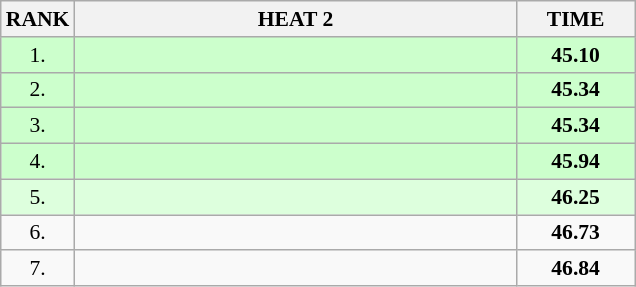<table class="wikitable" style="border-collapse: collapse; font-size: 90%;">
<tr>
<th>RANK</th>
<th style="width: 20em">HEAT 2</th>
<th style="width: 5em">TIME</th>
</tr>
<tr style="background:#ccffcc;">
<td align="center">1.</td>
<td></td>
<td align="center"><strong>45.10</strong></td>
</tr>
<tr style="background:#ccffcc;">
<td align="center">2.</td>
<td></td>
<td align="center"><strong>45.34</strong></td>
</tr>
<tr style="background:#ccffcc;">
<td align="center">3.</td>
<td></td>
<td align="center"><strong>45.34</strong></td>
</tr>
<tr style="background:#ccffcc;">
<td align="center">4.</td>
<td></td>
<td align="center"><strong>45.94</strong></td>
</tr>
<tr style="background:#ddffdd;">
<td align="center">5.</td>
<td></td>
<td align="center"><strong>46.25</strong></td>
</tr>
<tr>
<td align="center">6.</td>
<td></td>
<td align="center"><strong>46.73</strong></td>
</tr>
<tr>
<td align="center">7.</td>
<td></td>
<td align="center"><strong>46.84</strong></td>
</tr>
</table>
